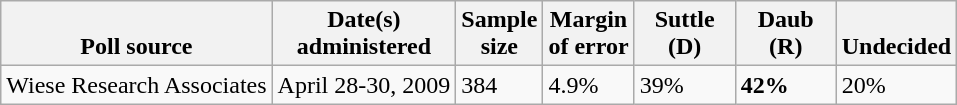<table class="wikitable" text-align:center;">
<tr valign=bottom>
<th>Poll source</th>
<th>Date(s)<br>administered</th>
<th>Sample<br>size</th>
<th>Margin<br>of error</th>
<th style="width:60px;">Suttle<br>(D)</th>
<th style="width:60px;">Daub<br>(R)</th>
<th>Undecided</th>
</tr>
<tr>
<td style="text-align:left;">Wiese Research Associates</td>
<td>April 28-30, 2009</td>
<td>384</td>
<td>4.9%</td>
<td>39%</td>
<td><strong>42%</strong></td>
<td>20%</td>
</tr>
</table>
